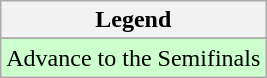<table class="wikitable">
<tr>
<th>Legend</th>
</tr>
<tr>
</tr>
<tr bgcolor=#ccffcc>
<td>Advance to the Semifinals</td>
</tr>
</table>
